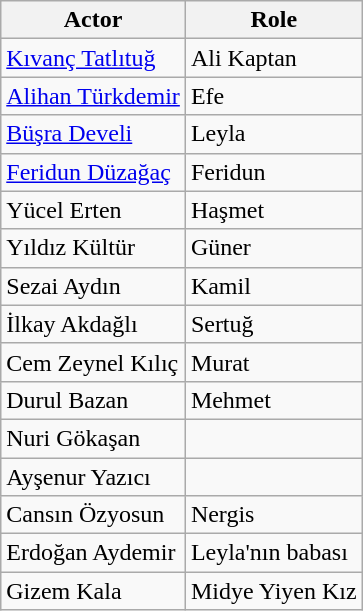<table class="wikitable">
<tr>
<th>Actor</th>
<th>Role</th>
</tr>
<tr>
<td><a href='#'>Kıvanç Tatlıtuğ</a></td>
<td>Ali Kaptan</td>
</tr>
<tr>
<td><a href='#'>Alihan Türkdemir</a></td>
<td>Efe</td>
</tr>
<tr>
<td><a href='#'>Büşra Develi</a></td>
<td>Leyla</td>
</tr>
<tr>
<td><a href='#'>Feridun Düzağaç</a></td>
<td>Feridun</td>
</tr>
<tr>
<td>Yücel Erten</td>
<td>Haşmet</td>
</tr>
<tr>
<td>Yıldız Kültür</td>
<td>Güner</td>
</tr>
<tr>
<td>Sezai Aydın</td>
<td>Kamil</td>
</tr>
<tr>
<td>İlkay Akdağlı</td>
<td>Sertuğ</td>
</tr>
<tr>
<td>Cem Zeynel Kılıç</td>
<td>Murat</td>
</tr>
<tr>
<td>Durul Bazan</td>
<td>Mehmet</td>
</tr>
<tr>
<td>Nuri Gökaşan</td>
<td></td>
</tr>
<tr>
<td>Ayşenur Yazıcı</td>
<td></td>
</tr>
<tr>
<td>Cansın Özyosun</td>
<td>Nergis</td>
</tr>
<tr>
<td>Erdoğan Aydemir</td>
<td>Leyla'nın babası</td>
</tr>
<tr>
<td>Gizem Kala</td>
<td>Midye Yiyen Kız</td>
</tr>
</table>
